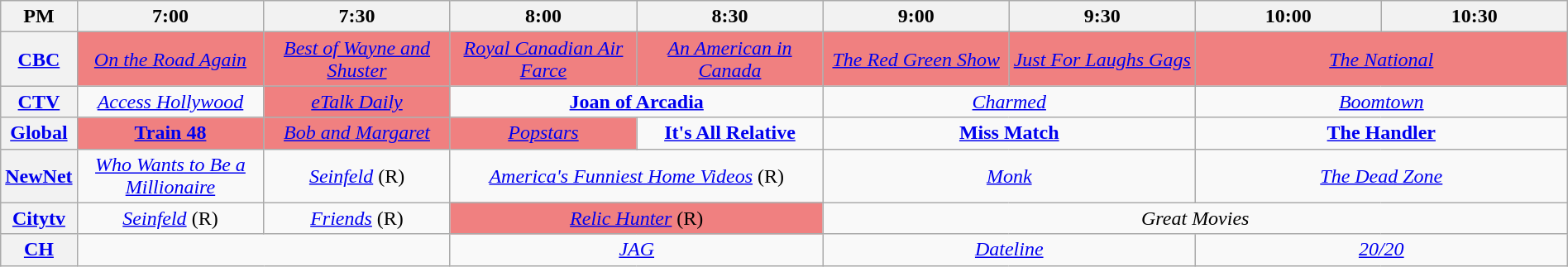<table class="wikitable" width="100%">
<tr>
<th width="4%">PM</th>
<th width="12%">7:00</th>
<th width="12%">7:30</th>
<th width="12%">8:00</th>
<th width="12%">8:30</th>
<th width="12%">9:00</th>
<th width="12%">9:30</th>
<th width="12%">10:00</th>
<th width="12%">10:30</th>
</tr>
<tr align="center">
<th><a href='#'>CBC</a></th>
<td colspan="1" align=center bgcolor="#F08080"><em><a href='#'>On the Road Again</a></em></td>
<td colspan="1" align=center bgcolor="#F08080"><em><a href='#'>Best of Wayne and Shuster</a></em></td>
<td colspan="1" align=center bgcolor="#F08080"><em><a href='#'>Royal Canadian Air Farce</a></em></td>
<td colspan="1" align=center bgcolor="#F08080"><em><a href='#'>An American in Canada</a></em></td>
<td colspan="1" align=center bgcolor="#F08080"><em><a href='#'>The Red Green Show</a></em></td>
<td colspan="1" align=center bgcolor="#F08080"><em><a href='#'>Just For Laughs Gags</a></em></td>
<td colspan="2" align=center bgcolor="#F08080"><em><a href='#'>The National</a></em></td>
</tr>
<tr align="center">
<th><a href='#'>CTV</a></th>
<td colspan="1" align=center><em><a href='#'>Access Hollywood</a></em></td>
<td colspan="1" align=center bgcolor="#F08080"><em><a href='#'>eTalk Daily</a></em></td>
<td colspan="2" align=center><strong><a href='#'>Joan of Arcadia</a></strong></td>
<td colspan="2" align=center><em><a href='#'>Charmed</a></em></td>
<td colspan="2" align=center><em><a href='#'>Boomtown</a></em></td>
</tr>
<tr align="center">
<th><a href='#'>Global</a></th>
<td colspan="1" align=center bgcolor="#F08080"><strong><a href='#'>Train 48</a></strong></td>
<td colspan="1" align=center bgcolor="#F08080"><em><a href='#'>Bob and Margaret</a></em></td>
<td colspan="1" align=center bgcolor="#F08080"><em><a href='#'>Popstars</a></em></td>
<td colspan="1" align=center><strong><a href='#'>It's All Relative</a></strong></td>
<td colspan="2" align=center><strong><a href='#'>Miss Match</a></strong></td>
<td colspan="2" align=center><strong><a href='#'>The Handler</a></strong></td>
</tr>
<tr align="center">
<th><a href='#'>NewNet</a></th>
<td colspan="1" align=center><em><a href='#'>Who Wants to Be a Millionaire</a></em></td>
<td colspan="1" align=center><em><a href='#'>Seinfeld</a></em> (R)</td>
<td colspan="2" align=center><em><a href='#'>America's Funniest Home Videos</a></em> (R)</td>
<td colspan="2" align=center><em><a href='#'>Monk</a></em></td>
<td colspan="2" align=center><em><a href='#'>The Dead Zone</a></em></td>
</tr>
<tr align="center">
<th><a href='#'>Citytv</a></th>
<td colspan="1" align=center><em><a href='#'>Seinfeld</a></em> (R)</td>
<td colspan="1" align=center><em><a href='#'>Friends</a></em> (R)</td>
<td colspan="2" align=center bgcolor="#F08080"><em><a href='#'>Relic Hunter</a></em> (R)</td>
<td colspan="4" align=center><em>Great Movies</em></td>
</tr>
<tr align="center">
<th><a href='#'>CH</a></th>
<td colspan="2" align=center></td>
<td colspan="2" align=center><em><a href='#'>JAG</a></em></td>
<td colspan="2" align=center><em><a href='#'>Dateline</a></em></td>
<td colspan="2" align=center><em><a href='#'>20/20</a></em></td>
</tr>
</table>
